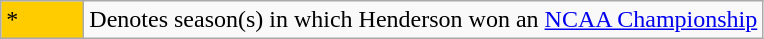<table class="wikitable">
<tr>
<td style="background:#ffcc00; width:3em;">*</td>
<td>Denotes season(s) in which Henderson won an <a href='#'>NCAA Championship</a></td>
</tr>
</table>
